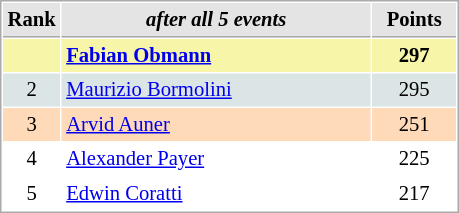<table cellspacing="1" cellpadding="3" style="border:1px solid #AAAAAA;font-size:86%">
<tr style="background-color: #E4E4E4;">
<th style="border-bottom:1px solid #AAAAAA; width: 10px;">Rank</th>
<th style="border-bottom:1px solid #AAAAAA; width: 200px;"><em>after all 5 events</em></th>
<th style="border-bottom:1px solid #AAAAAA; width: 50px;">Points</th>
</tr>
<tr style="background:#f7f6a8;">
<td align=center></td>
<td><strong> <a href='#'>Fabian Obmann</a></strong></td>
<td align=center><strong>297</strong></td>
</tr>
<tr style="background:#dce5e5;">
<td align=center>2</td>
<td> <a href='#'>Maurizio Bormolini</a></td>
<td align=center>295</td>
</tr>
<tr style="background:#ffdab9;">
<td align=center>3</td>
<td> <a href='#'>Arvid Auner</a></td>
<td align=center>251</td>
</tr>
<tr>
<td align=center>4</td>
<td> <a href='#'>Alexander Payer</a></td>
<td align=center>225</td>
</tr>
<tr>
<td align=center>5</td>
<td> <a href='#'>Edwin Coratti</a></td>
<td align=center>217</td>
</tr>
</table>
